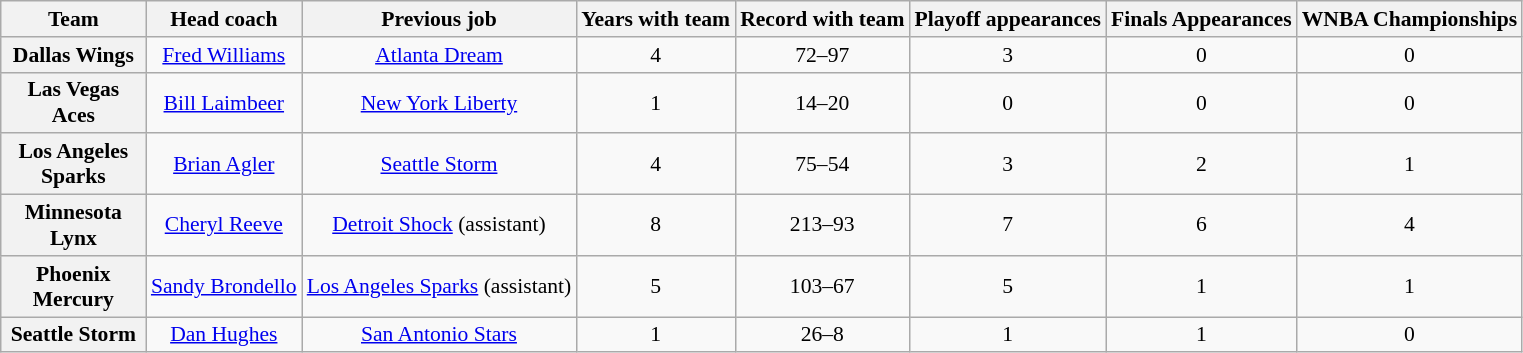<table class="wikitable sortable" style="text-align: center;font-size:90%;">
<tr>
<th width="90">Team</th>
<th>Head coach</th>
<th>Previous job</th>
<th>Years with team</th>
<th>Record with team</th>
<th>Playoff appearances</th>
<th>Finals Appearances</th>
<th>WNBA Championships</th>
</tr>
<tr>
<th style=>Dallas Wings</th>
<td><a href='#'>Fred Williams</a></td>
<td><a href='#'>Atlanta Dream</a></td>
<td>4</td>
<td>72–97</td>
<td>3</td>
<td>0</td>
<td>0</td>
</tr>
<tr>
<th style=>Las Vegas Aces</th>
<td><a href='#'>Bill Laimbeer</a></td>
<td><a href='#'>New York Liberty</a></td>
<td>1</td>
<td>14–20</td>
<td>0</td>
<td>0</td>
<td>0</td>
</tr>
<tr>
<th style=>Los Angeles Sparks</th>
<td><a href='#'>Brian Agler</a></td>
<td><a href='#'>Seattle Storm</a></td>
<td>4</td>
<td>75–54</td>
<td>3</td>
<td>2</td>
<td>1</td>
</tr>
<tr>
<th style=>Minnesota Lynx</th>
<td><a href='#'>Cheryl Reeve</a></td>
<td><a href='#'>Detroit Shock</a> (assistant)</td>
<td>8</td>
<td>213–93</td>
<td>7</td>
<td>6</td>
<td>4</td>
</tr>
<tr>
<th style=>Phoenix Mercury</th>
<td><a href='#'>Sandy Brondello</a></td>
<td><a href='#'>Los Angeles Sparks</a> (assistant)</td>
<td>5</td>
<td>103–67</td>
<td>5</td>
<td>1</td>
<td>1</td>
</tr>
<tr>
<th style=>Seattle Storm</th>
<td><a href='#'>Dan Hughes</a></td>
<td><a href='#'>San Antonio Stars</a></td>
<td>1</td>
<td>26–8</td>
<td>1</td>
<td>1</td>
<td>0</td>
</tr>
</table>
